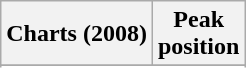<table class="wikitable sortable">
<tr>
<th>Charts (2008)</th>
<th>Peak<br>position</th>
</tr>
<tr>
</tr>
<tr>
</tr>
</table>
